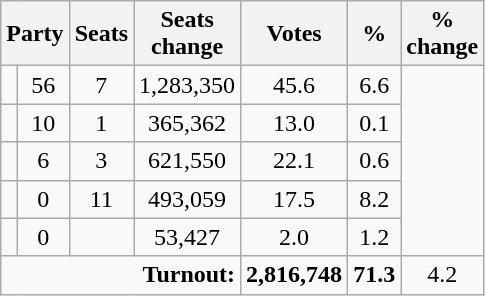<table class="wikitable sortable">
<tr>
<th colspan="2" rowspan="1" align="center">Party</th>
<th align="center">Seats</th>
<th align="center">Seats<br>change</th>
<th align="center">Votes</th>
<th align="center">%</th>
<th align="center">%<br>change</th>
</tr>
<tr>
<td></td>
<td align="center">56</td>
<td align="center">7</td>
<td align="center">1,283,350</td>
<td align="center">45.6</td>
<td align="center"> 6.6</td>
</tr>
<tr>
<td></td>
<td align="center">10</td>
<td align="center">1</td>
<td align="center">365,362</td>
<td align="center">13.0</td>
<td align="center">0.1</td>
</tr>
<tr>
<td></td>
<td align="center">6</td>
<td align="center">3</td>
<td align="center">621,550</td>
<td align="center">22.1</td>
<td align="center">0.6</td>
</tr>
<tr>
<td></td>
<td align="center">0</td>
<td align="center">11</td>
<td align="center">493,059</td>
<td align="center">17.5</td>
<td align="center">8.2</td>
</tr>
<tr>
<td></td>
<td align="center">0</td>
<td align="center"></td>
<td align="center">53,427</td>
<td align="center">2.0</td>
<td align="center">1.2</td>
</tr>
<tr>
<td colspan="4" rowspan="1" align="right"><strong>Turnout:</strong></td>
<td align="center"><strong>2,816,748</strong></td>
<td align="center"><strong>71.3</strong></td>
<td align="center">4.2</td>
</tr>
</table>
